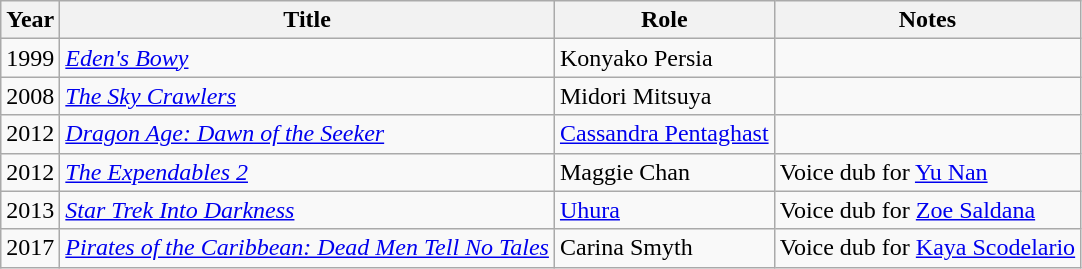<table class="wikitable sortable">
<tr>
<th>Year</th>
<th>Title</th>
<th>Role</th>
<th>Notes</th>
</tr>
<tr>
<td>1999</td>
<td><em><a href='#'>Eden's Bowy</a></em></td>
<td>Konyako Persia</td>
<td></td>
</tr>
<tr>
<td>2008</td>
<td><em><a href='#'>The Sky Crawlers</a></em></td>
<td>Midori Mitsuya</td>
<td></td>
</tr>
<tr>
<td>2012</td>
<td><em><a href='#'>Dragon Age: Dawn of the Seeker</a></em></td>
<td><a href='#'>Cassandra Pentaghast</a></td>
<td></td>
</tr>
<tr>
<td>2012</td>
<td><em><a href='#'>The Expendables 2</a></em></td>
<td>Maggie Chan</td>
<td>Voice dub for <a href='#'>Yu Nan</a></td>
</tr>
<tr>
<td>2013</td>
<td><em><a href='#'>Star Trek Into Darkness</a></em></td>
<td><a href='#'>Uhura</a></td>
<td>Voice dub for <a href='#'>Zoe Saldana</a></td>
</tr>
<tr>
<td>2017</td>
<td><em><a href='#'>Pirates of the Caribbean: Dead Men Tell No Tales</a></em></td>
<td>Carina Smyth</td>
<td>Voice dub for <a href='#'>Kaya Scodelario</a></td>
</tr>
</table>
